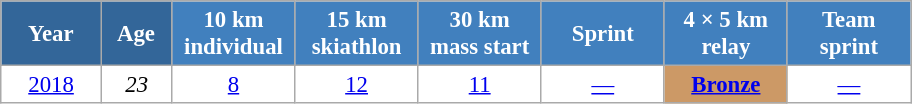<table class="wikitable" style="font-size:95%; text-align:center; border:grey solid 1px; border-collapse:collapse; background:#ffffff;">
<tr>
<th style="background-color:#369; color:white; width:60px;"> Year </th>
<th style="background-color:#369; color:white; width:40px;"> Age </th>
<th style="background-color:#4180be; color:white; width:75px;"> 10 km <br> individual </th>
<th style="background-color:#4180be; color:white; width:75px;"> 15 km <br> skiathlon </th>
<th style="background-color:#4180be; color:white; width:75px;"> 30 km <br> mass start </th>
<th style="background-color:#4180be; color:white; width:75px;"> Sprint </th>
<th style="background-color:#4180be; color:white; width:75px;"> 4 × 5 km <br> relay </th>
<th style="background-color:#4180be; color:white; width:75px;"> Team <br> sprint </th>
</tr>
<tr>
<td><a href='#'>2018</a></td>
<td><em>23</em></td>
<td><a href='#'>8</a></td>
<td><a href='#'>12</a></td>
<td><a href='#'>11</a></td>
<td><a href='#'>—</a></td>
<td style="background:#c96;"><a href='#'><strong>Bronze</strong></a></td>
<td><a href='#'>—</a></td>
</tr>
</table>
